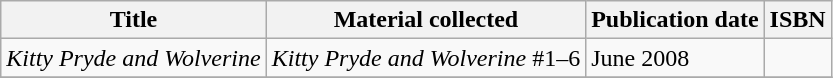<table class="wikitable">
<tr>
<th>Title</th>
<th>Material collected</th>
<th>Publication date</th>
<th>ISBN</th>
</tr>
<tr>
<td><em>Kitty Pryde and Wolverine</em></td>
<td><em>Kitty Pryde and Wolverine</em> #1–6</td>
<td>June 2008</td>
<td></td>
</tr>
<tr>
</tr>
</table>
